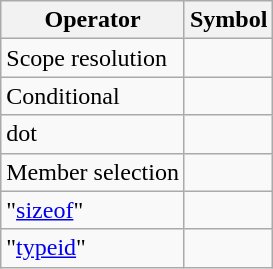<table class="wikitable plainrowheaders floatright">
<tr>
<th>Operator</th>
<th>Symbol</th>
</tr>
<tr>
<td>Scope resolution</td>
<td></td>
</tr>
<tr>
<td>Conditional</td>
<td></td>
</tr>
<tr>
<td>dot</td>
<td></td>
</tr>
<tr>
<td>Member selection</td>
<td></td>
</tr>
<tr>
<td>"<a href='#'>sizeof</a>"</td>
<td></td>
</tr>
<tr>
<td>"<a href='#'>typeid</a>"</td>
<td></td>
</tr>
</table>
